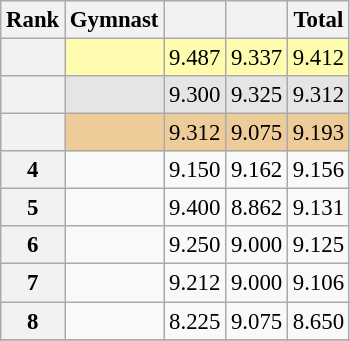<table class="wikitable sortable" style="text-align:center; font-size:95%">
<tr>
<th scope=col>Rank</th>
<th scope=col>Gymnast</th>
<th scope=col></th>
<th scope=col></th>
<th scope=col>Total</th>
</tr>
<tr bgcolor=fffcaf>
<th scope=row style="text-align:center"></th>
<td align=left></td>
<td>9.487</td>
<td>9.337</td>
<td>9.412</td>
</tr>
<tr bgcolor=e5e5e5>
<th scope=row style="text-align:center"></th>
<td align=left></td>
<td>9.300</td>
<td>9.325</td>
<td>9.312</td>
</tr>
<tr bgcolor=eecc99>
<th scope=row style="text-align:center"></th>
<td align=left></td>
<td>9.312</td>
<td>9.075</td>
<td>9.193</td>
</tr>
<tr>
<th scope=row style="text-align:center">4</th>
<td align=left></td>
<td>9.150</td>
<td>9.162</td>
<td>9.156</td>
</tr>
<tr>
<th scope=row style="text-align:center">5</th>
<td align=left></td>
<td>9.400</td>
<td>8.862</td>
<td>9.131</td>
</tr>
<tr>
<th scope=row style="text-align:center">6</th>
<td align=left></td>
<td>9.250</td>
<td>9.000</td>
<td>9.125</td>
</tr>
<tr>
<th scope=row style="text-align:center">7</th>
<td align=left></td>
<td>9.212</td>
<td>9.000</td>
<td>9.106</td>
</tr>
<tr>
<th scope=row style="text-align:center">8</th>
<td align=left></td>
<td>8.225</td>
<td>9.075</td>
<td>8.650</td>
</tr>
<tr>
</tr>
</table>
